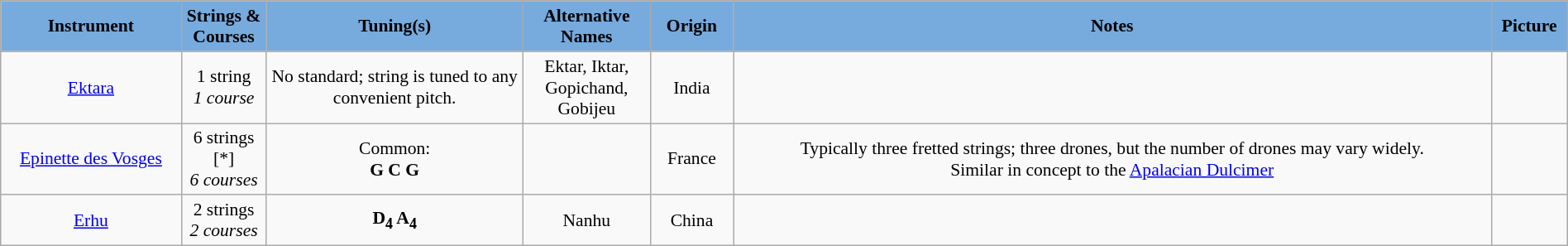<table class="wikitable" style="margin:0.5em auto; clear:both; font-size:.9em; text-align:center; width:100%">
<tr>
<th style="background: #7ad;">Instrument</th>
<th style="background: #7ad;" scope="col" width="62">Strings & Courses</th>
<th style="background: #7ad;" scope="col" width="200">Tuning(s)</th>
<th style="background: #7ad;" scope="col" width="96">Alternative Names</th>
<th style="background: #7ad;" scope="col" width="60">Origin</th>
<th style="background: #7ad;" scope="col" width'"140">Notes</th>
<th style="background: #7ad;">Picture</th>
</tr>
<tr>
<td><a href='#'>Ektara</a></td>
<td>1 string<br><em>1 course</em></td>
<td>No standard; string is tuned to any convenient pitch.</td>
<td>Ektar, Iktar, Gopichand, Gobijeu</td>
<td>India</td>
<td></td>
<td></td>
</tr>
<tr>
<td><a href='#'>Epinette des Vosges</a></td>
<td>6 strings [*]<br><em>6 courses</em></td>
<td>Common:<br><strong>G C G</strong></td>
<td></td>
<td>France</td>
<td>Typically three fretted strings; three drones, but the number of drones may vary widely.<br>Similar in concept to the <a href='#'>Apalacian Dulcimer</a></td>
<td></td>
</tr>
<tr>
<td><a href='#'>Erhu</a></td>
<td>2 strings<br><em>2 courses</em></td>
<td><strong>D<sub>4</sub> A<sub>4</sub></strong></td>
<td>Nanhu</td>
<td>China</td>
<td></td>
<td></td>
</tr>
</table>
